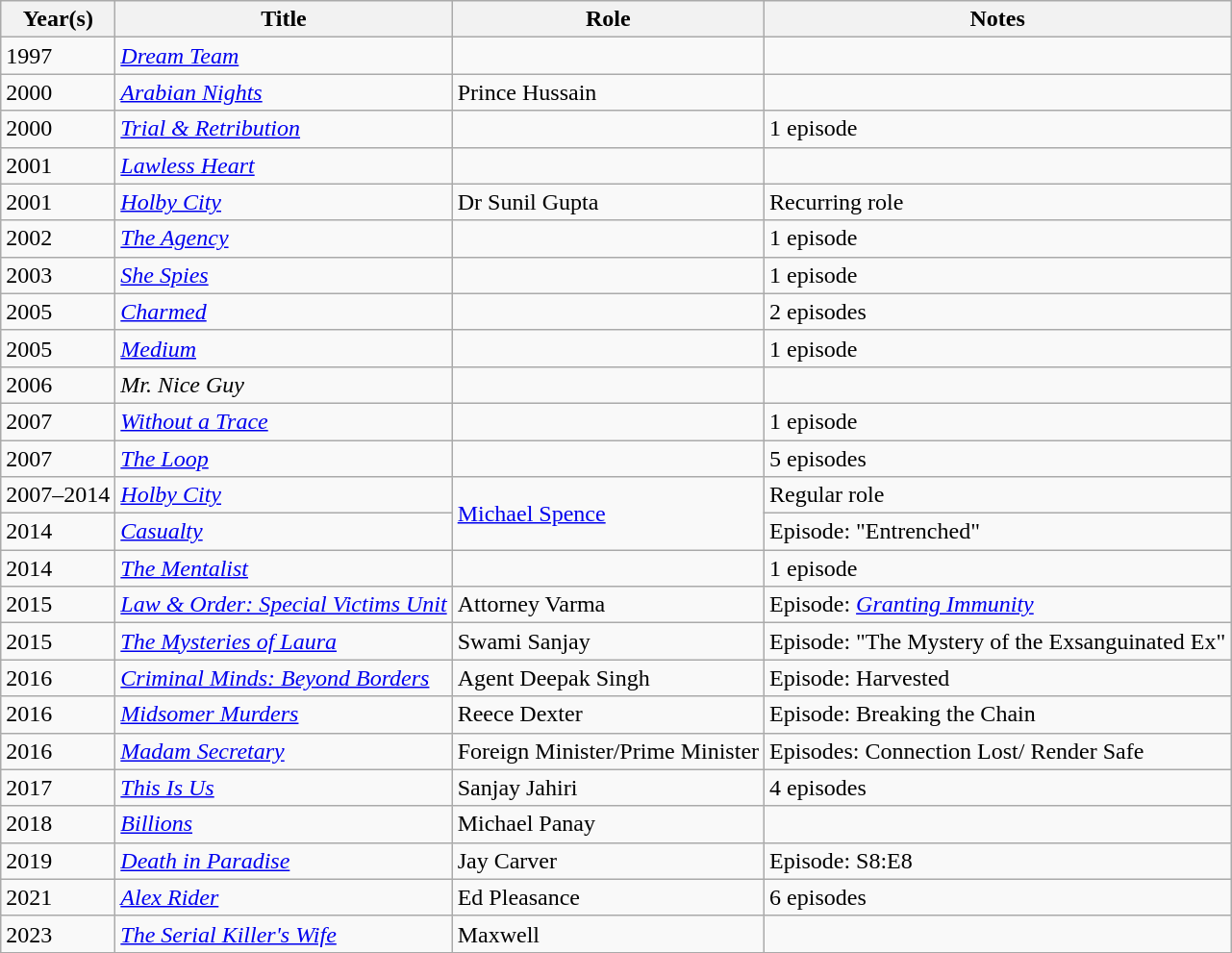<table class="wikitable sortable">
<tr>
<th>Year(s)</th>
<th>Title</th>
<th>Role</th>
<th>Notes</th>
</tr>
<tr>
<td>1997</td>
<td><em><a href='#'>Dream Team</a></em></td>
<td></td>
<td></td>
</tr>
<tr>
<td>2000</td>
<td><em><a href='#'>Arabian Nights</a></em></td>
<td>Prince Hussain</td>
<td></td>
</tr>
<tr>
<td>2000</td>
<td><em><a href='#'>Trial & Retribution</a></em></td>
<td></td>
<td>1 episode</td>
</tr>
<tr>
<td>2001</td>
<td><em><a href='#'>Lawless Heart</a></em></td>
<td></td>
<td></td>
</tr>
<tr>
<td>2001</td>
<td><em><a href='#'>Holby City</a></em></td>
<td>Dr Sunil Gupta</td>
<td>Recurring role</td>
</tr>
<tr>
<td>2002</td>
<td><em><a href='#'>The Agency</a></em></td>
<td></td>
<td>1 episode</td>
</tr>
<tr>
<td>2003</td>
<td><em><a href='#'>She Spies</a></em></td>
<td></td>
<td>1 episode</td>
</tr>
<tr>
<td>2005</td>
<td><em><a href='#'>Charmed</a></em></td>
<td></td>
<td>2 episodes</td>
</tr>
<tr>
<td>2005</td>
<td><em><a href='#'>Medium</a></em></td>
<td></td>
<td>1 episode</td>
</tr>
<tr>
<td>2006</td>
<td><em>Mr. Nice Guy</em></td>
<td></td>
<td></td>
</tr>
<tr>
<td>2007</td>
<td><em><a href='#'>Without a Trace</a></em></td>
<td></td>
<td>1 episode</td>
</tr>
<tr>
<td>2007</td>
<td><em><a href='#'>The Loop</a></em></td>
<td></td>
<td>5 episodes</td>
</tr>
<tr>
<td>2007–2014</td>
<td><em><a href='#'>Holby City</a></em></td>
<td rowspan="2"><a href='#'>Michael Spence</a></td>
<td>Regular role</td>
</tr>
<tr>
<td>2014</td>
<td><em><a href='#'>Casualty</a></em></td>
<td>Episode: "Entrenched"</td>
</tr>
<tr>
<td>2014</td>
<td><em><a href='#'>The Mentalist</a></em></td>
<td></td>
<td>1 episode</td>
</tr>
<tr>
<td>2015</td>
<td><em><a href='#'>Law & Order: Special Victims Unit</a></em></td>
<td>Attorney Varma</td>
<td>Episode: <em><a href='#'>Granting Immunity</a></em></td>
</tr>
<tr>
<td>2015</td>
<td><em><a href='#'>The Mysteries of Laura</a></em></td>
<td>Swami Sanjay</td>
<td>Episode: "The Mystery of the Exsanguinated Ex"</td>
</tr>
<tr>
<td>2016</td>
<td><em><a href='#'>Criminal Minds: Beyond Borders</a></em></td>
<td>Agent Deepak Singh</td>
<td>Episode: Harvested</td>
</tr>
<tr>
<td>2016</td>
<td><em><a href='#'>Midsomer Murders</a></em></td>
<td>Reece Dexter</td>
<td>Episode: Breaking the Chain</td>
</tr>
<tr>
<td>2016</td>
<td><em><a href='#'>Madam Secretary</a></em></td>
<td>Foreign Minister/Prime Minister</td>
<td>Episodes: Connection Lost/ Render Safe</td>
</tr>
<tr>
<td>2017</td>
<td><em><a href='#'>This Is Us</a></em></td>
<td>Sanjay Jahiri</td>
<td>4 episodes</td>
</tr>
<tr>
<td>2018</td>
<td><em><a href='#'>Billions</a></em></td>
<td>Michael Panay</td>
<td></td>
</tr>
<tr>
<td>2019</td>
<td><em><a href='#'>Death in Paradise</a></em></td>
<td>Jay Carver</td>
<td>Episode:  S8:E8</td>
</tr>
<tr>
<td>2021</td>
<td><em><a href='#'>Alex Rider</a></em></td>
<td>Ed Pleasance</td>
<td>6 episodes</td>
</tr>
<tr>
<td>2023</td>
<td><em><a href='#'>The Serial Killer's Wife</a></em></td>
<td>Maxwell</td>
<td></td>
</tr>
</table>
